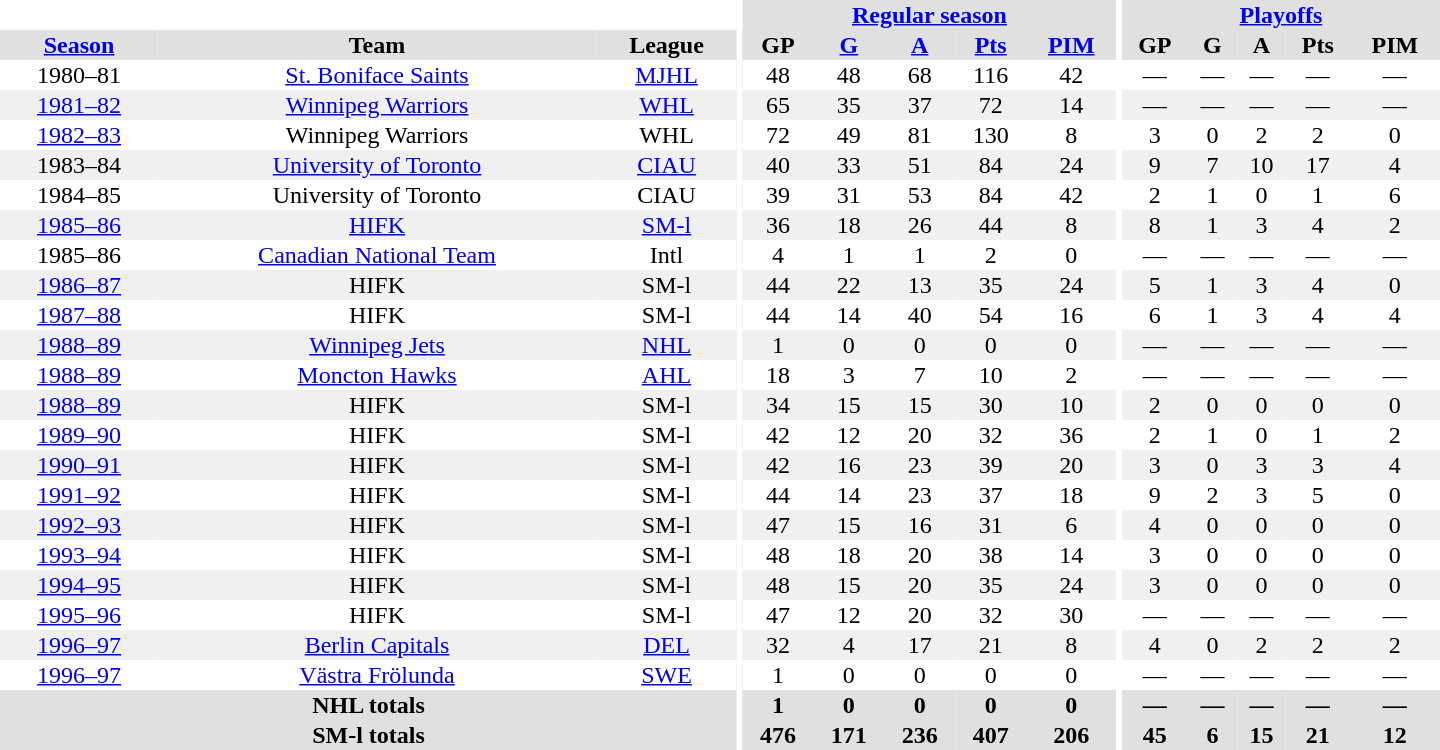<table border="0" cellpadding="1" cellspacing="0" style="text-align:center; width:60em">
<tr bgcolor="#e0e0e0">
<th colspan="3" bgcolor="#ffffff"></th>
<th rowspan="100" bgcolor="#ffffff"></th>
<th colspan="5"><a href='#'>Regular season</a></th>
<th rowspan="100" bgcolor="#ffffff"></th>
<th colspan="5"><a href='#'>Playoffs</a></th>
</tr>
<tr bgcolor="#e0e0e0">
<th><a href='#'>Season</a></th>
<th>Team</th>
<th>League</th>
<th>GP</th>
<th><a href='#'>G</a></th>
<th><a href='#'>A</a></th>
<th><a href='#'>Pts</a></th>
<th><a href='#'>PIM</a></th>
<th>GP</th>
<th>G</th>
<th>A</th>
<th>Pts</th>
<th>PIM</th>
</tr>
<tr>
<td>1980–81</td>
<td><a href='#'>St. Boniface Saints</a></td>
<td><a href='#'>MJHL</a></td>
<td>48</td>
<td>48</td>
<td>68</td>
<td>116</td>
<td>42</td>
<td>—</td>
<td>—</td>
<td>—</td>
<td>—</td>
<td>—</td>
</tr>
<tr bgcolor="#f0f0f0">
<td><a href='#'>1981–82</a></td>
<td><a href='#'>Winnipeg Warriors</a></td>
<td><a href='#'>WHL</a></td>
<td>65</td>
<td>35</td>
<td>37</td>
<td>72</td>
<td>14</td>
<td>—</td>
<td>—</td>
<td>—</td>
<td>—</td>
<td>—</td>
</tr>
<tr>
<td><a href='#'>1982–83</a></td>
<td>Winnipeg Warriors</td>
<td>WHL</td>
<td>72</td>
<td>49</td>
<td>81</td>
<td>130</td>
<td>8</td>
<td>3</td>
<td>0</td>
<td>2</td>
<td>2</td>
<td>0</td>
</tr>
<tr bgcolor="#f0f0f0">
<td>1983–84</td>
<td><a href='#'>University of Toronto</a></td>
<td><a href='#'>CIAU</a></td>
<td>40</td>
<td>33</td>
<td>51</td>
<td>84</td>
<td>24</td>
<td>9</td>
<td>7</td>
<td>10</td>
<td>17</td>
<td>4</td>
</tr>
<tr>
<td>1984–85</td>
<td>University of Toronto</td>
<td>CIAU</td>
<td>39</td>
<td>31</td>
<td>53</td>
<td>84</td>
<td>42</td>
<td>2</td>
<td>1</td>
<td>0</td>
<td>1</td>
<td>6</td>
</tr>
<tr bgcolor="#f0f0f0">
<td><a href='#'>1985–86</a></td>
<td><a href='#'>HIFK</a></td>
<td><a href='#'>SM-l</a></td>
<td>36</td>
<td>18</td>
<td>26</td>
<td>44</td>
<td>8</td>
<td>8</td>
<td>1</td>
<td>3</td>
<td>4</td>
<td>2</td>
</tr>
<tr>
<td>1985–86</td>
<td><a href='#'>Canadian National Team</a></td>
<td>Intl</td>
<td>4</td>
<td>1</td>
<td>1</td>
<td>2</td>
<td>0</td>
<td>—</td>
<td>—</td>
<td>—</td>
<td>—</td>
<td>—</td>
</tr>
<tr bgcolor="#f0f0f0">
<td><a href='#'>1986–87</a></td>
<td>HIFK</td>
<td>SM-l</td>
<td>44</td>
<td>22</td>
<td>13</td>
<td>35</td>
<td>24</td>
<td>5</td>
<td>1</td>
<td>3</td>
<td>4</td>
<td>0</td>
</tr>
<tr>
<td><a href='#'>1987–88</a></td>
<td>HIFK</td>
<td>SM-l</td>
<td>44</td>
<td>14</td>
<td>40</td>
<td>54</td>
<td>16</td>
<td>6</td>
<td>1</td>
<td>3</td>
<td>4</td>
<td>4</td>
</tr>
<tr bgcolor="#f0f0f0">
<td><a href='#'>1988–89</a></td>
<td><a href='#'>Winnipeg Jets</a></td>
<td><a href='#'>NHL</a></td>
<td>1</td>
<td>0</td>
<td>0</td>
<td>0</td>
<td>0</td>
<td>—</td>
<td>—</td>
<td>—</td>
<td>—</td>
<td>—</td>
</tr>
<tr>
<td><a href='#'>1988–89</a></td>
<td><a href='#'>Moncton Hawks</a></td>
<td><a href='#'>AHL</a></td>
<td>18</td>
<td>3</td>
<td>7</td>
<td>10</td>
<td>2</td>
<td>—</td>
<td>—</td>
<td>—</td>
<td>—</td>
<td>—</td>
</tr>
<tr bgcolor="#f0f0f0">
<td><a href='#'>1988–89</a></td>
<td>HIFK</td>
<td>SM-l</td>
<td>34</td>
<td>15</td>
<td>15</td>
<td>30</td>
<td>10</td>
<td>2</td>
<td>0</td>
<td>0</td>
<td>0</td>
<td>0</td>
</tr>
<tr>
<td><a href='#'>1989–90</a></td>
<td>HIFK</td>
<td>SM-l</td>
<td>42</td>
<td>12</td>
<td>20</td>
<td>32</td>
<td>36</td>
<td>2</td>
<td>1</td>
<td>0</td>
<td>1</td>
<td>2</td>
</tr>
<tr bgcolor="#f0f0f0">
<td><a href='#'>1990–91</a></td>
<td>HIFK</td>
<td>SM-l</td>
<td>42</td>
<td>16</td>
<td>23</td>
<td>39</td>
<td>20</td>
<td>3</td>
<td>0</td>
<td>3</td>
<td>3</td>
<td>4</td>
</tr>
<tr>
<td><a href='#'>1991–92</a></td>
<td>HIFK</td>
<td>SM-l</td>
<td>44</td>
<td>14</td>
<td>23</td>
<td>37</td>
<td>18</td>
<td>9</td>
<td>2</td>
<td>3</td>
<td>5</td>
<td>0</td>
</tr>
<tr bgcolor="#f0f0f0">
<td><a href='#'>1992–93</a></td>
<td>HIFK</td>
<td>SM-l</td>
<td>47</td>
<td>15</td>
<td>16</td>
<td>31</td>
<td>6</td>
<td>4</td>
<td>0</td>
<td>0</td>
<td>0</td>
<td>0</td>
</tr>
<tr>
<td><a href='#'>1993–94</a></td>
<td>HIFK</td>
<td>SM-l</td>
<td>48</td>
<td>18</td>
<td>20</td>
<td>38</td>
<td>14</td>
<td>3</td>
<td>0</td>
<td>0</td>
<td>0</td>
<td>0</td>
</tr>
<tr bgcolor="#f0f0f0">
<td><a href='#'>1994–95</a></td>
<td>HIFK</td>
<td>SM-l</td>
<td>48</td>
<td>15</td>
<td>20</td>
<td>35</td>
<td>24</td>
<td>3</td>
<td>0</td>
<td>0</td>
<td>0</td>
<td>0</td>
</tr>
<tr>
<td><a href='#'>1995–96</a></td>
<td>HIFK</td>
<td>SM-l</td>
<td>47</td>
<td>12</td>
<td>20</td>
<td>32</td>
<td>30</td>
<td>—</td>
<td>—</td>
<td>—</td>
<td>—</td>
<td>—</td>
</tr>
<tr bgcolor="#f0f0f0">
<td><a href='#'>1996–97</a></td>
<td><a href='#'>Berlin Capitals</a></td>
<td><a href='#'>DEL</a></td>
<td>32</td>
<td>4</td>
<td>17</td>
<td>21</td>
<td>8</td>
<td>4</td>
<td>0</td>
<td>2</td>
<td>2</td>
<td>2</td>
</tr>
<tr>
<td><a href='#'>1996–97</a></td>
<td><a href='#'>Västra Frölunda</a></td>
<td><a href='#'>SWE</a></td>
<td>1</td>
<td>0</td>
<td>0</td>
<td>0</td>
<td>0</td>
<td>—</td>
<td>—</td>
<td>—</td>
<td>—</td>
<td>—</td>
</tr>
<tr bgcolor="#e0e0e0">
<th colspan="3">NHL totals</th>
<th>1</th>
<th>0</th>
<th>0</th>
<th>0</th>
<th>0</th>
<th>—</th>
<th>—</th>
<th>—</th>
<th>—</th>
<th>—</th>
</tr>
<tr bgcolor="#e0e0e0">
<th colspan="3">SM-l totals</th>
<th>476</th>
<th>171</th>
<th>236</th>
<th>407</th>
<th>206</th>
<th>45</th>
<th>6</th>
<th>15</th>
<th>21</th>
<th>12</th>
</tr>
</table>
